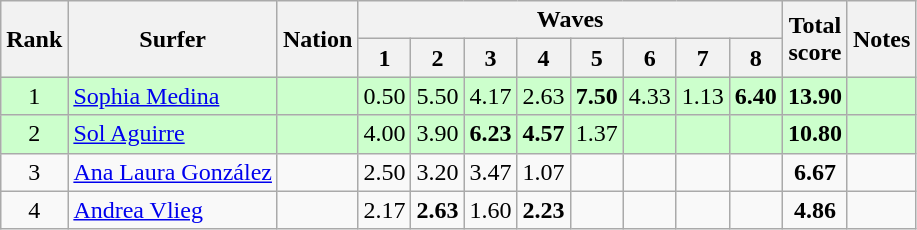<table class="wikitable sortable" style="text-align:center">
<tr>
<th rowspan=2>Rank</th>
<th rowspan=2>Surfer</th>
<th rowspan=2>Nation</th>
<th colspan=8>Waves</th>
<th rowspan=2>Total<br>score</th>
<th rowspan=2>Notes</th>
</tr>
<tr>
<th>1</th>
<th>2</th>
<th>3</th>
<th>4</th>
<th>5</th>
<th>6</th>
<th>7</th>
<th>8</th>
</tr>
<tr bgcolor=ccffcc>
<td>1</td>
<td align=left><a href='#'>Sophia Medina</a></td>
<td align=left></td>
<td>0.50</td>
<td>5.50</td>
<td>4.17</td>
<td>2.63</td>
<td><strong>7.50</strong></td>
<td>4.33</td>
<td>1.13</td>
<td><strong>6.40</strong></td>
<td><strong>13.90</strong></td>
<td></td>
</tr>
<tr bgcolor=ccffcc>
<td>2</td>
<td align=left><a href='#'>Sol Aguirre</a></td>
<td align=left></td>
<td>4.00</td>
<td>3.90</td>
<td><strong>6.23</strong></td>
<td><strong>4.57</strong></td>
<td>1.37</td>
<td></td>
<td></td>
<td></td>
<td><strong>10.80</strong></td>
<td></td>
</tr>
<tr>
<td>3</td>
<td align=left><a href='#'>Ana Laura González</a></td>
<td align=left></td>
<td>2.50</td>
<td>3.20</td>
<td>3.47</td>
<td>1.07</td>
<td></td>
<td></td>
<td></td>
<td></td>
<td><strong>6.67</strong></td>
<td></td>
</tr>
<tr>
<td>4</td>
<td align=left><a href='#'>Andrea Vlieg</a></td>
<td align=left></td>
<td>2.17</td>
<td><strong>2.63</strong></td>
<td>1.60</td>
<td><strong>2.23</strong></td>
<td></td>
<td></td>
<td></td>
<td></td>
<td><strong>4.86</strong></td>
<td></td>
</tr>
</table>
